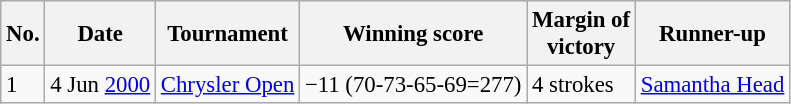<table class="wikitable" style="font-size:95%;">
<tr>
<th>No.</th>
<th>Date</th>
<th>Tournament</th>
<th>Winning score</th>
<th>Margin of<br>victory</th>
<th>Runner-up</th>
</tr>
<tr>
<td>1</td>
<td>4 Jun <a href='#'>2000</a></td>
<td><a href='#'>Chrysler Open</a></td>
<td>−11 (70-73-65-69=277)</td>
<td>4 strokes</td>
<td> <a href='#'>Samantha Head</a></td>
</tr>
</table>
